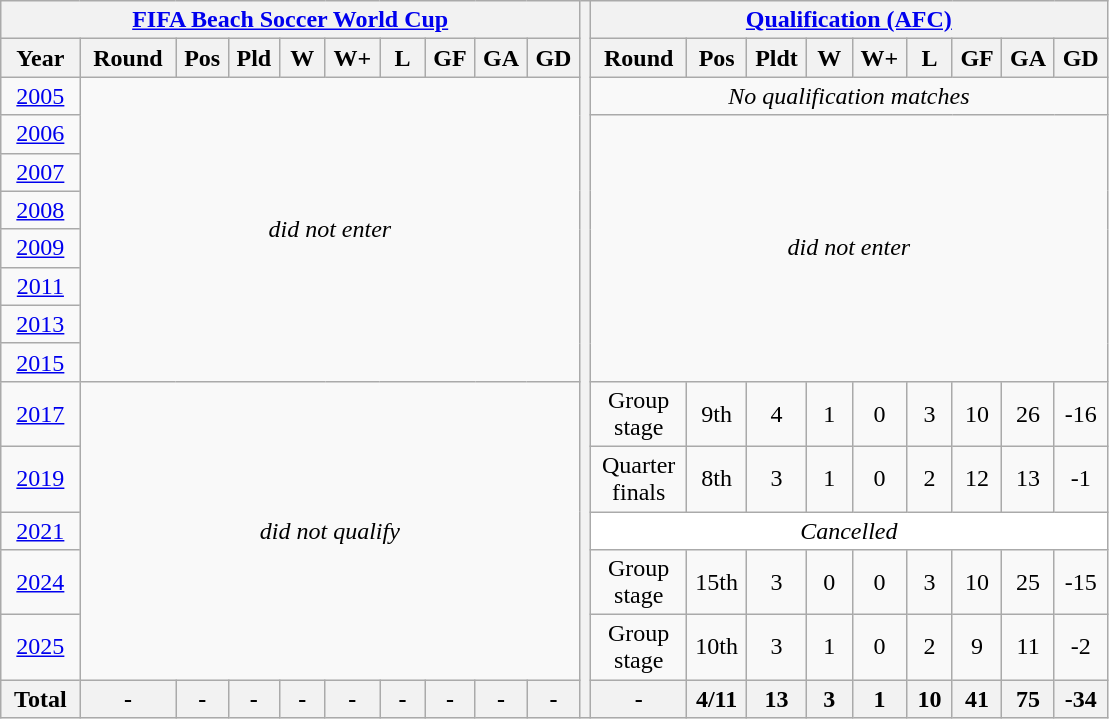<table class="wikitable" style="text-align: center;">
<tr>
<th colspan=10><a href='#'>FIFA Beach Soccer World Cup</a></th>
<th width=1% rowspan="16"></th>
<th colspan=9><a href='#'>Qualification (AFC)</a></th>
</tr>
<tr>
<th width=40>Year</th>
<th width=50>Round</th>
<th width=20>Pos</th>
<th width=20>Pld</th>
<th width=20>W</th>
<th width=20>W+</th>
<th width=20>L</th>
<th width=20>GF</th>
<th width=20>GA</th>
<th width=20>GD</th>
<th width=50>Round</th>
<th width=20>Pos</th>
<th width=20>Pldt</th>
<th width=20>W</th>
<th width=20>W+</th>
<th width=20>L</th>
<th width=20>GF</th>
<th width=20>GA</th>
<th width=20>GD</th>
</tr>
<tr>
<td> <a href='#'>2005</a></td>
<td rowspan=8 colspan=9><em>did not enter</em></td>
<td colspan=9><em>No qualification matches</em></td>
</tr>
<tr>
<td> <a href='#'>2006</a></td>
<td rowspan=7 colspan=9><em>did not enter</em></td>
</tr>
<tr>
<td> <a href='#'>2007</a></td>
</tr>
<tr>
<td> <a href='#'>2008</a></td>
</tr>
<tr>
<td> <a href='#'>2009</a></td>
</tr>
<tr>
<td> <a href='#'>2011</a></td>
</tr>
<tr>
<td> <a href='#'>2013</a></td>
</tr>
<tr>
<td> <a href='#'>2015</a></td>
</tr>
<tr>
<td> <a href='#'>2017</a></td>
<td rowspan=5 colspan=9><em>did not qualify</em></td>
<td>Group stage</td>
<td>9th</td>
<td>4</td>
<td>1</td>
<td>0</td>
<td>3</td>
<td>10</td>
<td>26</td>
<td>-16</td>
</tr>
<tr>
<td> <a href='#'>2019</a></td>
<td>Quarter finals</td>
<td>8th</td>
<td>3</td>
<td>1</td>
<td>0</td>
<td>2</td>
<td>12</td>
<td>13</td>
<td>-1</td>
</tr>
<tr>
<td> <a href='#'>2021</a></td>
<td colspan=9 bgcolor=white><em>Cancelled</em></td>
</tr>
<tr>
<td> <a href='#'>2024</a></td>
<td>Group stage</td>
<td>15th</td>
<td>3</td>
<td>0</td>
<td>0</td>
<td>3</td>
<td>10</td>
<td>25</td>
<td>-15</td>
</tr>
<tr>
<td> <a href='#'>2025</a></td>
<td>Group stage</td>
<td>10th</td>
<td>3</td>
<td>1</td>
<td>0</td>
<td>2</td>
<td>9</td>
<td>11</td>
<td>-2</td>
</tr>
<tr>
<th>Total</th>
<th>-</th>
<th>-</th>
<th>-</th>
<th>-</th>
<th>-</th>
<th>-</th>
<th>-</th>
<th>-</th>
<th>-</th>
<th>-</th>
<th>4/11</th>
<th>13</th>
<th>3</th>
<th>1</th>
<th>10</th>
<th>41</th>
<th>75</th>
<th>-34</th>
</tr>
</table>
